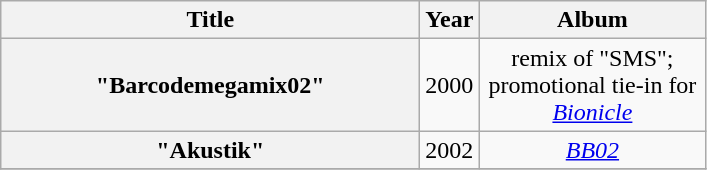<table class="wikitable plainrowheaders" style="text-align:center;">
<tr>
<th scope="col" style="width:17em;">Title</th>
<th scope="col" style="width:1em;">Year</th>
<th scope="col" style="width:9em;">Album</th>
</tr>
<tr>
<th scope="row">"Barcodemegamix02"</th>
<td>2000</td>
<td> remix of "SMS"; promotional tie-in for <em><a href='#'>Bionicle</a></em></td>
</tr>
<tr>
<th scope="row">"Akustik"</th>
<td>2002</td>
<td><em><a href='#'>BB02</a></em></td>
</tr>
<tr>
</tr>
</table>
